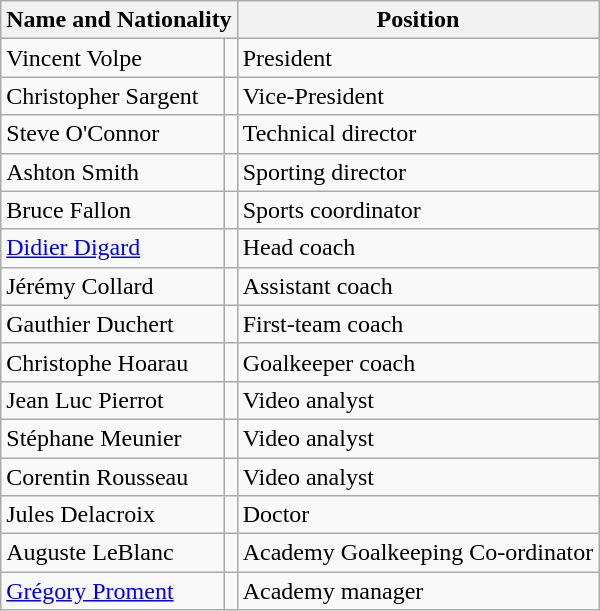<table class="wikitable">
<tr>
<th colspan=2>Name and Nationality</th>
<th>Position</th>
</tr>
<tr>
<td>Vincent Volpe</td>
<td></td>
<td>President</td>
</tr>
<tr>
<td>Christopher Sargent</td>
<td></td>
<td>Vice-President</td>
</tr>
<tr>
<td>Steve O'Connor</td>
<td></td>
<td>Technical director</td>
</tr>
<tr>
<td>Ashton Smith</td>
<td></td>
<td>Sporting director</td>
</tr>
<tr>
<td>Bruce Fallon</td>
<td></td>
<td>Sports coordinator</td>
</tr>
<tr>
<td><a href='#'>Didier Digard</a></td>
<td></td>
<td>Head coach</td>
</tr>
<tr>
<td>Jérémy Collard</td>
<td></td>
<td>Assistant coach</td>
</tr>
<tr>
<td>Gauthier Duchert</td>
<td></td>
<td>First-team coach</td>
</tr>
<tr>
<td>Christophe Hoarau</td>
<td></td>
<td>Goalkeeper coach</td>
</tr>
<tr>
<td>Jean Luc Pierrot</td>
<td></td>
<td>Video analyst</td>
</tr>
<tr>
<td>Stéphane Meunier</td>
<td></td>
<td>Video analyst</td>
</tr>
<tr>
<td>Corentin Rousseau</td>
<td></td>
<td>Video analyst</td>
</tr>
<tr>
<td>Jules Delacroix</td>
<td></td>
<td>Doctor</td>
</tr>
<tr>
<td>Auguste LeBlanc</td>
<td></td>
<td>Academy Goalkeeping Co-ordinator</td>
</tr>
<tr>
<td><a href='#'>Grégory Proment</a></td>
<td></td>
<td>Academy manager</td>
</tr>
</table>
